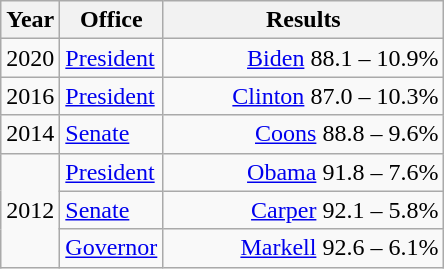<table class=wikitable>
<tr>
<th width="30">Year</th>
<th width="60">Office</th>
<th width="180">Results</th>
</tr>
<tr>
<td>2020</td>
<td><a href='#'>President</a></td>
<td align="right" ><a href='#'>Biden</a> 88.1 – 10.9%</td>
</tr>
<tr>
<td>2016</td>
<td><a href='#'>President</a></td>
<td align="right" ><a href='#'>Clinton</a> 87.0 – 10.3%</td>
</tr>
<tr>
<td>2014</td>
<td><a href='#'>Senate</a></td>
<td align="right" ><a href='#'>Coons</a> 88.8 – 9.6%</td>
</tr>
<tr>
<td rowspan="3">2012</td>
<td><a href='#'>President</a></td>
<td align="right" ><a href='#'>Obama</a> 91.8 – 7.6%</td>
</tr>
<tr>
<td><a href='#'>Senate</a></td>
<td align="right" ><a href='#'>Carper</a> 92.1 – 5.8%</td>
</tr>
<tr>
<td><a href='#'>Governor</a></td>
<td align="right" ><a href='#'>Markell</a> 92.6 – 6.1%</td>
</tr>
</table>
